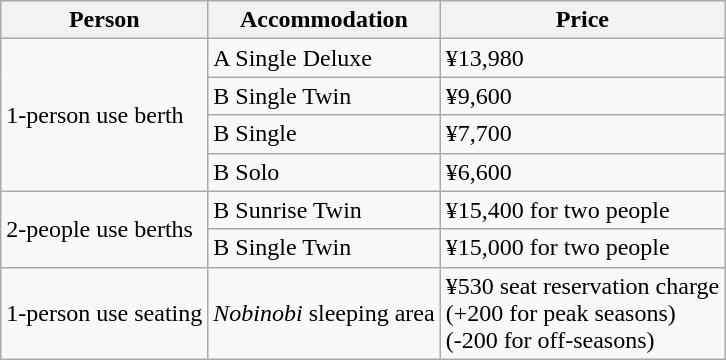<table class="wikitable">
<tr>
<th>Person</th>
<th>Accommodation</th>
<th>Price</th>
</tr>
<tr>
<td rowspan="4">1-person use berth</td>
<td>A Single Deluxe</td>
<td>¥13,980</td>
</tr>
<tr>
<td>B Single Twin</td>
<td>¥9,600</td>
</tr>
<tr>
<td>B Single</td>
<td>¥7,700</td>
</tr>
<tr>
<td>B Solo</td>
<td>¥6,600</td>
</tr>
<tr>
<td rowspan="2">2-people use berths</td>
<td>B Sunrise Twin</td>
<td>¥15,400 for two people</td>
</tr>
<tr>
<td>B Single Twin</td>
<td>¥15,000 for two people</td>
</tr>
<tr>
<td>1-person use seating</td>
<td><em>Nobinobi</em> sleeping area</td>
<td>¥530 seat reservation charge<br>(+200 for peak seasons)<br>(-200 for off-seasons)</td>
</tr>
</table>
